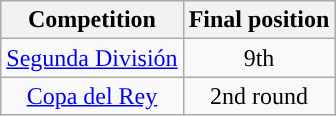<table class="wikitable" style="font-size:100%; text-align:center">
<tr>
<th>Competition</th>
<th>Final position</th>
</tr>
<tr style="background:">
<td><a href='#'>Segunda División</a></td>
<td>9th</td>
</tr>
<tr style="background:">
<td><a href='#'>Copa del Rey</a></td>
<td>2nd round</td>
</tr>
</table>
